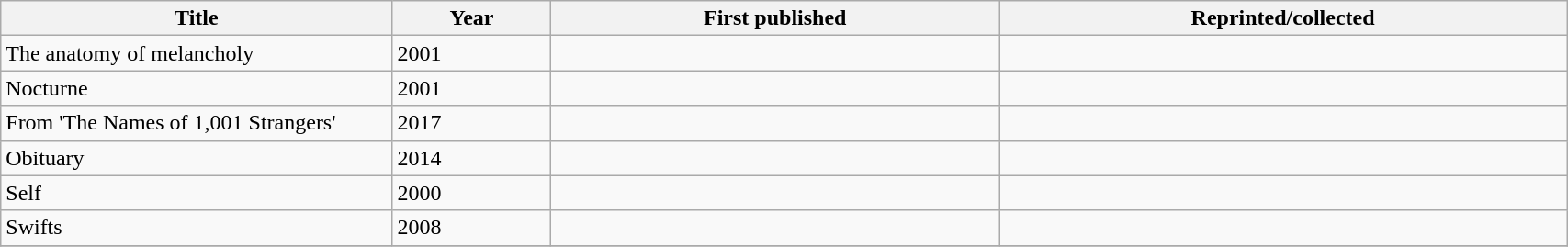<table class='wikitable sortable' width='90%'>
<tr>
<th width=25%>Title</th>
<th>Year</th>
<th>First published</th>
<th>Reprinted/collected</th>
</tr>
<tr>
<td data-sort-value="anatomy of melancholy">The anatomy of melancholy</td>
<td>2001</td>
<td></td>
<td></td>
</tr>
<tr>
<td>Nocturne</td>
<td>2001</td>
<td></td>
<td></td>
</tr>
<tr>
<td>From 'The Names of 1,001 Strangers'</td>
<td>2017</td>
<td></td>
<td></td>
</tr>
<tr>
<td>Obituary</td>
<td>2014</td>
<td></td>
<td></td>
</tr>
<tr>
<td>Self</td>
<td>2000</td>
<td></td>
<td></td>
</tr>
<tr>
<td>Swifts</td>
<td>2008</td>
<td></td>
<td></td>
</tr>
<tr>
</tr>
</table>
